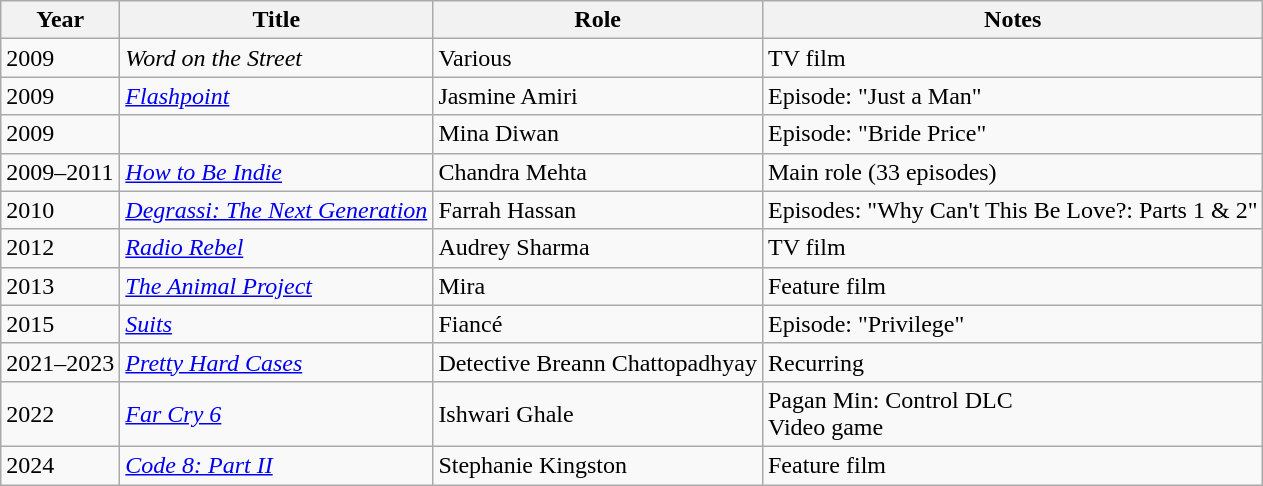<table class="wikitable sortable">
<tr>
<th>Year</th>
<th>Title</th>
<th>Role</th>
<th class="unsortable">Notes</th>
</tr>
<tr>
<td>2009</td>
<td><em>Word on the Street</em></td>
<td>Various</td>
<td>TV film</td>
</tr>
<tr>
<td>2009</td>
<td><em><a href='#'>Flashpoint</a></em></td>
<td>Jasmine Amiri</td>
<td>Episode: "Just a Man"</td>
</tr>
<tr>
<td>2009</td>
<td><em></em></td>
<td>Mina Diwan</td>
<td>Episode: "Bride Price"</td>
</tr>
<tr>
<td>2009–2011</td>
<td><em><a href='#'>How to Be Indie</a></em></td>
<td>Chandra Mehta</td>
<td>Main role (33 episodes)</td>
</tr>
<tr>
<td>2010</td>
<td><em><a href='#'>Degrassi: The Next Generation</a></em></td>
<td>Farrah Hassan</td>
<td>Episodes: "Why Can't This Be Love?: Parts 1 & 2"</td>
</tr>
<tr>
<td>2012</td>
<td><em><a href='#'>Radio Rebel</a></em></td>
<td>Audrey Sharma</td>
<td>TV film</td>
</tr>
<tr>
<td>2013</td>
<td><em><a href='#'>The Animal Project</a></em></td>
<td>Mira</td>
<td>Feature film</td>
</tr>
<tr>
<td>2015</td>
<td><em><a href='#'>Suits</a></em></td>
<td>Fiancé</td>
<td>Episode: "Privilege"</td>
</tr>
<tr>
<td>2021–2023</td>
<td><em><a href='#'>Pretty Hard Cases</a></em></td>
<td>Detective Breann Chattopadhyay</td>
<td>Recurring</td>
</tr>
<tr>
<td>2022</td>
<td><em><a href='#'>Far Cry 6</a></em></td>
<td>Ishwari Ghale</td>
<td>Pagan Min: Control DLC<br>Video game</td>
</tr>
<tr>
<td>2024</td>
<td><em><a href='#'>Code 8: Part II</a></em></td>
<td>Stephanie Kingston</td>
<td>Feature film</td>
</tr>
</table>
